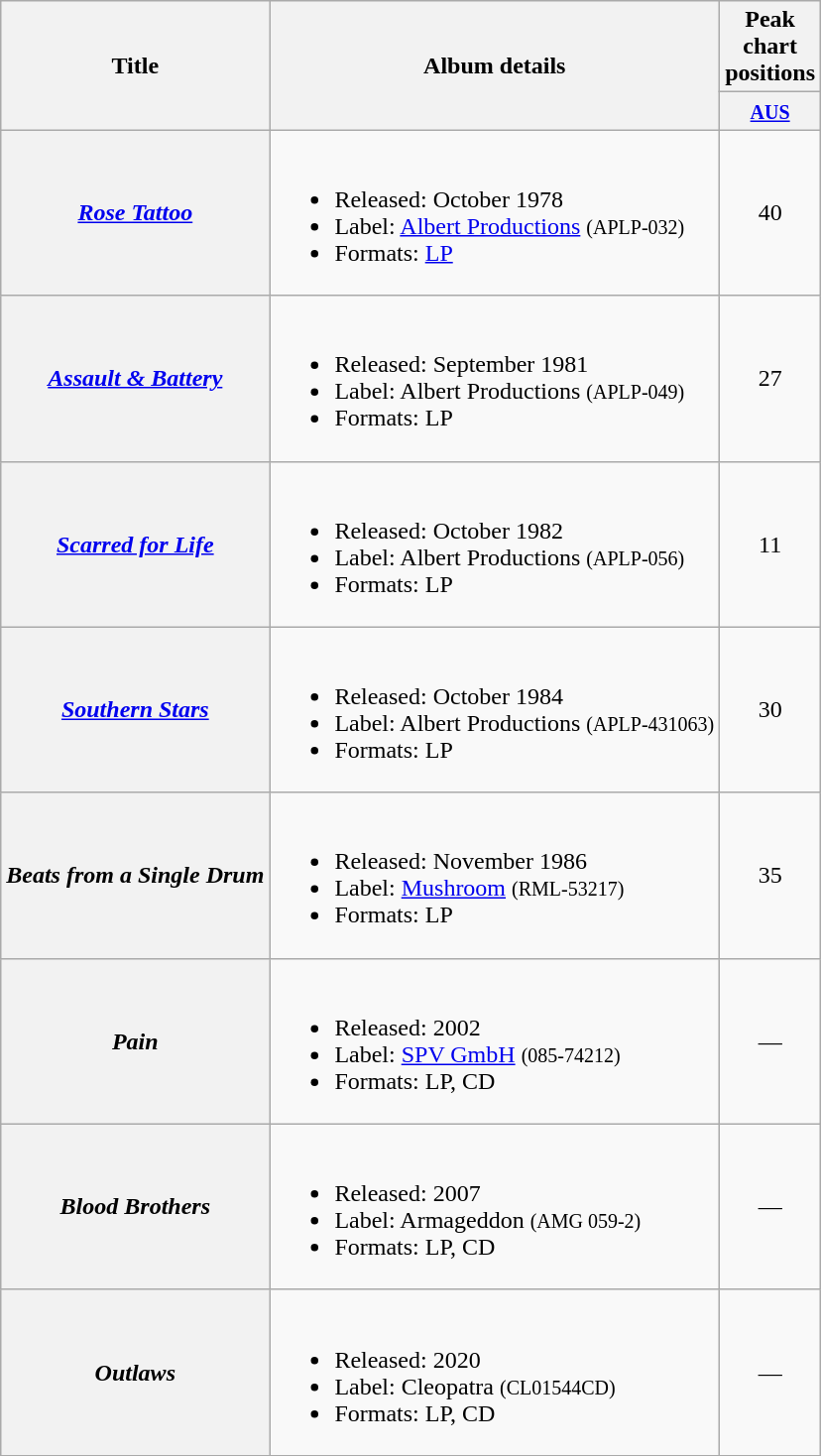<table class="wikitable plainrowheaders">
<tr>
<th scope="col" rowspan="2">Title</th>
<th scope="col" rowspan="2">Album details</th>
<th scope="col" colspan="1">Peak chart positions</th>
</tr>
<tr>
<th style="width:30px;"><small><a href='#'>AUS</a><br></small></th>
</tr>
<tr>
<th scope="row"><em><a href='#'>Rose Tattoo</a></em></th>
<td><br><ul><li>Released: October 1978</li><li>Label: <a href='#'>Albert Productions</a> <small>(APLP-032)</small></li><li>Formats: <a href='#'>LP</a></li></ul></td>
<td style="text-align:center;">40</td>
</tr>
<tr>
<th scope="row"><em><a href='#'>Assault & Battery</a></em></th>
<td><br><ul><li>Released: September 1981</li><li>Label: Albert Productions <small>(APLP-049)</small></li><li>Formats: LP</li></ul></td>
<td style="text-align:center;">27</td>
</tr>
<tr>
<th scope="row"><em><a href='#'>Scarred for Life</a></em></th>
<td><br><ul><li>Released: October 1982</li><li>Label: Albert Productions <small>(APLP-056)</small></li><li>Formats: LP</li></ul></td>
<td style="text-align:center;">11</td>
</tr>
<tr>
<th scope="row"><em><a href='#'>Southern Stars</a></em></th>
<td><br><ul><li>Released: October 1984</li><li>Label: Albert Productions <small>(APLP-431063)</small></li><li>Formats: LP</li></ul></td>
<td style="text-align:center;">30</td>
</tr>
<tr>
<th scope="row"><em>Beats from a Single Drum</em></th>
<td><br><ul><li>Released: November 1986</li><li>Label: <a href='#'>Mushroom</a> <small>(RML-53217)</small></li><li>Formats: LP</li></ul></td>
<td style="text-align:center;">35</td>
</tr>
<tr>
<th scope="row"><em>Pain</em></th>
<td><br><ul><li>Released: 2002</li><li>Label: <a href='#'>SPV GmbH</a> <small>(085-74212)</small></li><li>Formats: LP, CD</li></ul></td>
<td style="text-align:center;">—</td>
</tr>
<tr>
<th scope="row"><em>Blood Brothers</em></th>
<td><br><ul><li>Released: 2007</li><li>Label: Armageddon <small>(AMG 059-2)</small></li><li>Formats: LP, CD</li></ul></td>
<td style="text-align:center;">—</td>
</tr>
<tr>
<th scope="row"><em>Outlaws</em></th>
<td><br><ul><li>Released: 2020</li><li>Label: Cleopatra <small>(CL01544CD)</small></li><li>Formats: LP, CD</li></ul></td>
<td style="text-align:center;">—</td>
</tr>
</table>
